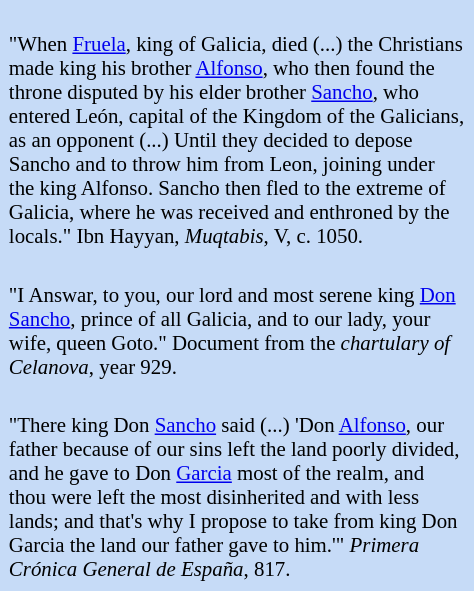<table class="toccolours" style="float: left; margin-left: 1em; margin-right: 1em; font-size: 87%; background:#c6dbf7; color:black; width:23em; max-width: 25%;" cellspacing="5">
<tr>
<td style="text-align: left;"><br>"When <a href='#'>Fruela</a>, king of Galicia, died (...) the Christians made king his brother <a href='#'>Alfonso</a>, who then found the throne disputed by his elder brother <a href='#'>Sancho</a>, who entered León, capital of the Kingdom of the Galicians, as an opponent (...) Until they decided to depose Sancho and to throw him from Leon, joining under the king Alfonso. Sancho then fled to the extreme of Galicia, where he was received and enthroned by the locals." Ibn Hayyan, <em>Muqtabis</em>, V, c. 1050.</td>
</tr>
<tr>
<td style="text-align: left;"><br>"I Answar, to you, our lord and most serene king <a href='#'>Don Sancho</a>, prince of all Galicia, and to our lady, your wife, queen Goto." Document from the <em>chartulary of Celanova</em>, year 929.</td>
</tr>
<tr>
<td style="text-align: left;"><br>"There king Don <a href='#'>Sancho</a> said (...) 'Don <a href='#'>Alfonso</a>, our father because of our sins left the land poorly divided, and he gave to Don <a href='#'>Garcia</a> most of the realm, and thou were left the most disinherited and with less lands; and that's why I propose to take from king Don Garcia the land our father gave to him.'" <em>Primera Crónica General de España</em>, 817.</td>
</tr>
</table>
